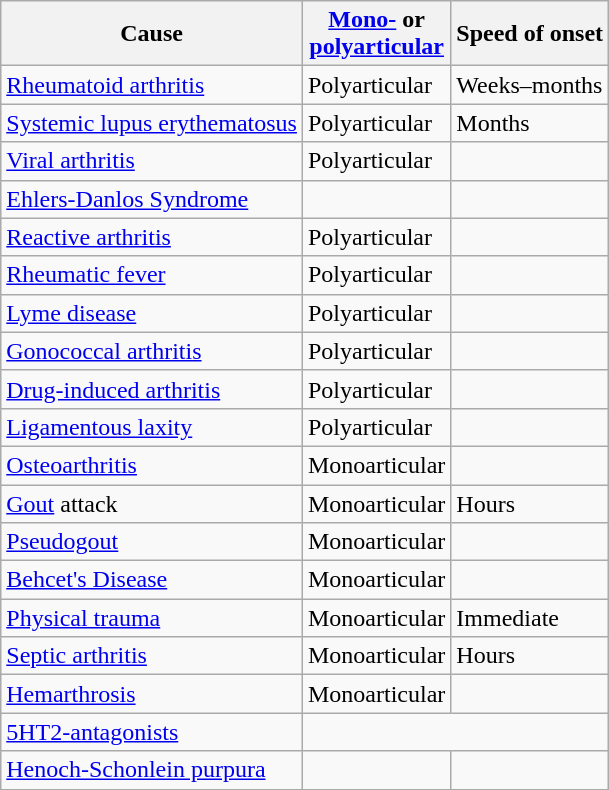<table class="wikitable sortable">
<tr>
<th>Cause</th>
<th><a href='#'>Mono-</a> or<br><a href='#'>polyarticular</a></th>
<th>Speed of onset</th>
</tr>
<tr>
<td><a href='#'>Rheumatoid arthritis</a></td>
<td>Polyarticular </td>
<td>Weeks–months</td>
</tr>
<tr>
<td><a href='#'>Systemic lupus erythematosus</a></td>
<td>Polyarticular</td>
<td>Months</td>
</tr>
<tr>
<td><a href='#'>Viral arthritis</a></td>
<td>Polyarticular</td>
<td></td>
</tr>
<tr>
<td><a href='#'>Ehlers-Danlos Syndrome</a></td>
<td></td>
<td></td>
</tr>
<tr>
<td><a href='#'>Reactive arthritis</a></td>
<td>Polyarticular</td>
<td></td>
</tr>
<tr>
<td><a href='#'>Rheumatic fever</a></td>
<td>Polyarticular</td>
<td></td>
</tr>
<tr>
<td><a href='#'>Lyme disease</a></td>
<td>Polyarticular</td>
<td></td>
</tr>
<tr>
<td><a href='#'>Gonococcal arthritis</a></td>
<td>Polyarticular</td>
<td></td>
</tr>
<tr>
<td><a href='#'>Drug-induced arthritis</a></td>
<td>Polyarticular</td>
<td></td>
</tr>
<tr>
<td><a href='#'>Ligamentous laxity</a></td>
<td>Polyarticular</td>
<td></td>
</tr>
<tr>
<td><a href='#'>Osteoarthritis</a></td>
<td>Monoarticular</td>
<td></td>
</tr>
<tr>
<td><a href='#'>Gout</a> attack</td>
<td>Monoarticular</td>
<td>Hours</td>
</tr>
<tr>
<td><a href='#'>Pseudogout</a></td>
<td>Monoarticular</td>
<td></td>
</tr>
<tr>
<td><a href='#'>Behcet's Disease</a></td>
<td>Monoarticular</td>
<td></td>
</tr>
<tr>
<td><a href='#'>Physical trauma</a></td>
<td>Monoarticular</td>
<td>Immediate</td>
</tr>
<tr>
<td><a href='#'>Septic arthritis</a></td>
<td>Monoarticular</td>
<td>Hours</td>
</tr>
<tr>
<td><a href='#'>Hemarthrosis</a></td>
<td>Monoarticular</td>
<td></td>
</tr>
<tr>
<td><a href='#'>5HT2-antagonists</a></td>
</tr>
<tr>
<td><a href='#'>Henoch-Schonlein purpura</a></td>
<td></td>
<td></td>
</tr>
</table>
